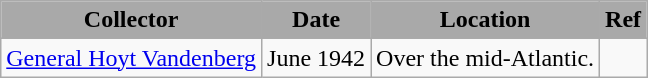<table class="wikitable" border="1">
<tr>
<th style="background:darkGrey;">Collector</th>
<th style="background:darkGrey;">Date</th>
<th style="background:darkGrey;">Location</th>
<th style="background:darkGrey;">Ref</th>
</tr>
<tr>
<td><a href='#'>General Hoyt Vandenberg</a></td>
<td>June 1942</td>
<td>Over the mid-Atlantic.</td>
<td></td>
</tr>
</table>
